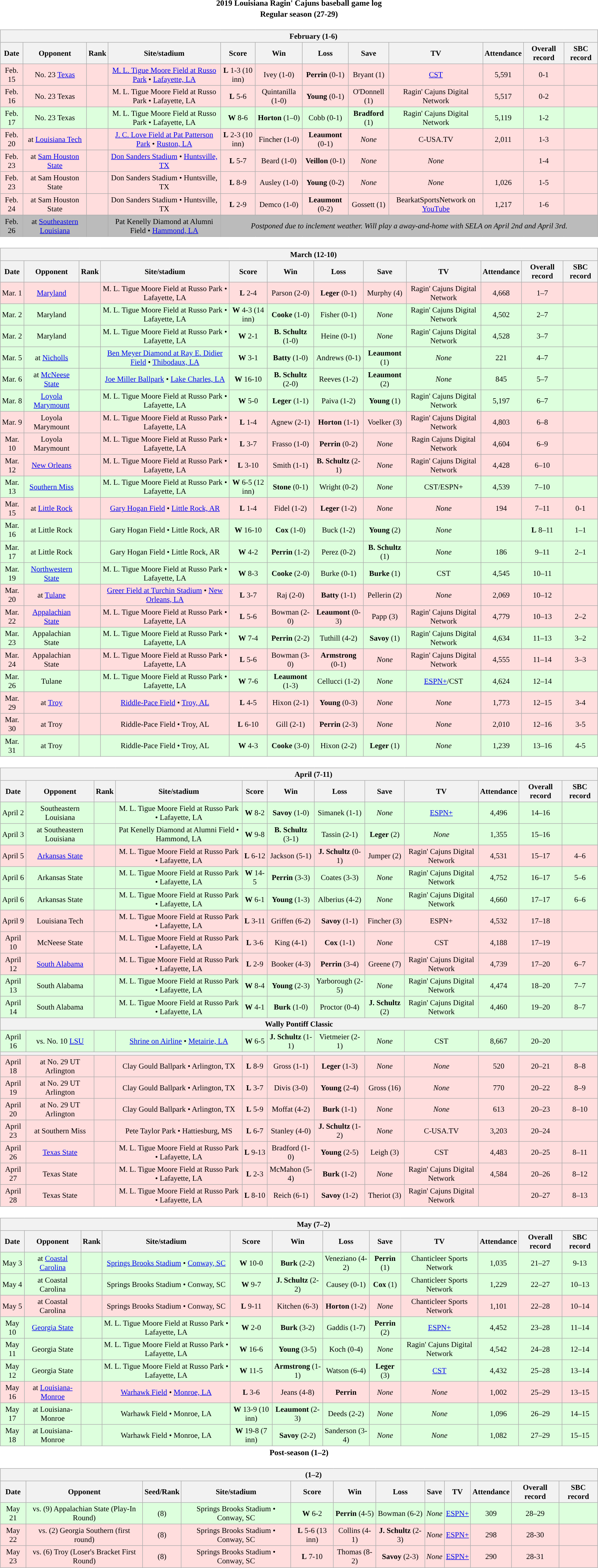<table class="toccolours" width=95% style="clear:both; margin:1.5em auto; text-align:center;">
<tr>
<th colspan=2>2019 Louisiana Ragin' Cajuns baseball game log</th>
</tr>
<tr>
<th colspan=2>Regular season (27-29)</th>
</tr>
<tr valign="top">
<td><br><table class="wikitable collapsible" style="margin:auto; width:100%; text-align:center; font-size:95%">
<tr>
<th colspan=12 style="padding-left:4em;">February (1-6)</th>
</tr>
<tr>
<th>Date</th>
<th>Opponent</th>
<th>Rank</th>
<th>Site/stadium</th>
<th>Score</th>
<th>Win</th>
<th>Loss</th>
<th>Save</th>
<th>TV</th>
<th>Attendance</th>
<th>Overall record</th>
<th>SBC record</th>
</tr>
<tr align="center" bgcolor=#ffdddd>
<td>Feb. 15</td>
<td>No. 23 <a href='#'>Texas</a></td>
<td></td>
<td><a href='#'>M. L. Tigue Moore Field at Russo Park</a> • <a href='#'>Lafayette, LA</a></td>
<td><strong>L</strong> 1-3 (10 inn)</td>
<td>Ivey (1-0)</td>
<td><strong>Perrin</strong> (0-1)</td>
<td>Bryant (1)</td>
<td><a href='#'>CST</a></td>
<td>5,591</td>
<td>0-1</td>
<td></td>
</tr>
<tr align="center" bgcolor=#ffdddd>
<td>Feb. 16</td>
<td>No. 23 Texas</td>
<td></td>
<td>M. L. Tigue Moore Field at Russo Park • Lafayette, LA</td>
<td><strong>L</strong> 5-6</td>
<td>Quintanilla (1-0)</td>
<td><strong>Young</strong> (0-1)</td>
<td>O'Donnell (1)</td>
<td>Ragin' Cajuns Digital Network</td>
<td>5,517</td>
<td>0-2</td>
<td></td>
</tr>
<tr align="center" bgcolor=#ddffdd>
<td>Feb. 17</td>
<td>No. 23 Texas</td>
<td></td>
<td>M. L. Tigue Moore Field at Russo Park • Lafayette, LA</td>
<td><strong>W</strong> 8-6</td>
<td><strong>Horton</strong> (1–0)</td>
<td>Cobb (0-1)</td>
<td><strong>Bradford</strong> (1)</td>
<td>Ragin' Cajuns Digital Network</td>
<td>5,119</td>
<td>1-2</td>
<td></td>
</tr>
<tr align="center" bgcolor=#ffdddd>
<td>Feb. 20</td>
<td>at <a href='#'>Louisiana Tech</a></td>
<td></td>
<td><a href='#'>J. C. Love Field at Pat Patterson Park</a> • <a href='#'>Ruston, LA</a></td>
<td><strong>L</strong> 2-3 (10 inn)</td>
<td>Fincher (1-0)</td>
<td><strong>Leaumont</strong> (0-1)</td>
<td><em>None</em></td>
<td>C-USA.TV</td>
<td>2,011</td>
<td>1-3</td>
<td></td>
</tr>
<tr align="center" bgcolor=#ffdddd>
<td>Feb. 23</td>
<td>at <a href='#'>Sam Houston State</a></td>
<td></td>
<td><a href='#'>Don Sanders Stadium</a> • <a href='#'>Huntsville, TX</a></td>
<td><strong>L</strong> 5-7</td>
<td>Beard (1-0)</td>
<td><strong>Veillon</strong> (0-1)</td>
<td><em>None</em></td>
<td><em>None</em></td>
<td></td>
<td>1-4</td>
<td></td>
</tr>
<tr align="center" bgcolor=#ffdddd>
<td>Feb. 23</td>
<td>at Sam Houston State</td>
<td></td>
<td>Don Sanders Stadium • Huntsville, TX</td>
<td><strong>L</strong> 8-9</td>
<td>Ausley (1-0)</td>
<td><strong>Young</strong> (0-2)</td>
<td><em>None</em></td>
<td><em>None</em></td>
<td>1,026</td>
<td>1-5</td>
<td></td>
</tr>
<tr align="center" bgcolor=#ffdddd>
<td>Feb. 24</td>
<td>at Sam Houston State</td>
<td></td>
<td>Don Sanders Stadium • Huntsville, TX</td>
<td><strong>L</strong> 2-9</td>
<td>Demco (1-0)</td>
<td><strong>Leaumont</strong> (0-2)</td>
<td>Gossett (1)</td>
<td>BearkatSportsNetwork on <a href='#'>YouTube</a></td>
<td>1,217</td>
<td>1-6</td>
<td></td>
</tr>
<tr align="center" bgcolor=#bbbbbb>
<td>Feb. 26</td>
<td>at <a href='#'>Southeastern Louisiana</a></td>
<td></td>
<td>Pat Kenelly Diamond at Alumni Field • <a href='#'>Hammond, LA</a></td>
<td colspan=8><em>Postponed due to inclement weather. Will play a away-and-home with SELA on April 2nd and April 3rd.</em></td>
</tr>
</table>
</td>
</tr>
<tr>
<td><br><table class="wikitable collapsible " style="margin:auto; width:100%; text-align:center; font-size:95%">
<tr>
<th colspan=12 style="padding-left:4em;">March (12-10)</th>
</tr>
<tr>
<th>Date</th>
<th>Opponent</th>
<th>Rank</th>
<th>Site/stadium</th>
<th>Score</th>
<th>Win</th>
<th>Loss</th>
<th>Save</th>
<th>TV</th>
<th>Attendance</th>
<th>Overall record</th>
<th>SBC record</th>
</tr>
<tr align="center" bgcolor=#ffdddd>
<td>Mar. 1</td>
<td><a href='#'>Maryland</a></td>
<td></td>
<td>M. L. Tigue Moore Field at Russo Park • Lafayette, LA</td>
<td><strong>L</strong> 2-4</td>
<td>Parson (2-0)</td>
<td><strong>Leger</strong> (0-1)</td>
<td>Murphy (4)</td>
<td>Ragin' Cajuns Digital Network</td>
<td>4,668</td>
<td>1–7</td>
<td></td>
</tr>
<tr align="center" bgcolor=#ddffdd>
<td>Mar. 2</td>
<td>Maryland</td>
<td></td>
<td>M. L. Tigue Moore Field at Russo Park • Lafayette, LA</td>
<td><strong>W</strong> 4-3 (14 inn)</td>
<td><strong>Cooke</strong> (1-0)</td>
<td>Fisher (0-1)</td>
<td><em>None</em></td>
<td>Ragin' Cajuns Digital Network</td>
<td>4,502</td>
<td>2–7</td>
<td></td>
</tr>
<tr align="center" bgcolor=#ddffdd>
<td>Mar. 2</td>
<td>Maryland</td>
<td></td>
<td>M. L. Tigue Moore Field at Russo Park • Lafayette, LA</td>
<td><strong>W</strong> 2-1</td>
<td><strong>B. Schultz</strong> (1-0)</td>
<td>Heine (0-1)</td>
<td><em>None</em></td>
<td>Ragin' Cajuns Digital Network</td>
<td>4,528</td>
<td>3–7</td>
<td></td>
</tr>
<tr align="center" bgcolor=#ddffdd>
<td>Mar. 5</td>
<td>at <a href='#'>Nicholls</a></td>
<td></td>
<td><a href='#'>Ben Meyer Diamond at Ray E. Didier Field</a> • <a href='#'>Thibodaux, LA</a></td>
<td><strong>W</strong> 3-1</td>
<td><strong>Batty</strong> (1-0)</td>
<td>Andrews (0-1)</td>
<td><strong>Leaumont</strong> (1)</td>
<td><em>None</em></td>
<td>221</td>
<td>4–7</td>
<td></td>
</tr>
<tr align="center" bgcolor=#ddffdd>
<td>Mar. 6</td>
<td>at <a href='#'>McNeese State</a></td>
<td></td>
<td><a href='#'>Joe Miller Ballpark</a> • <a href='#'>Lake Charles, LA</a></td>
<td><strong>W</strong> 16-10</td>
<td><strong>B. Schultz</strong> (2-0)</td>
<td>Reeves (1-2)</td>
<td><strong>Leaumont</strong> (2)</td>
<td><em>None</em></td>
<td>845</td>
<td>5–7</td>
<td></td>
</tr>
<tr align="center" bgcolor=#ddffdd>
<td>Mar. 8</td>
<td><a href='#'>Loyola Marymount</a></td>
<td></td>
<td>M. L. Tigue Moore Field at Russo Park • Lafayette, LA</td>
<td><strong>W</strong> 5-0</td>
<td><strong>Leger</strong> (1-1)</td>
<td>Paiva (1-2)</td>
<td><strong>Young</strong> (1)</td>
<td>Ragin' Cajuns Digital Network</td>
<td>5,197</td>
<td>6–7</td>
<td></td>
</tr>
<tr align="center" bgcolor=#ffdddd>
<td>Mar. 9</td>
<td>Loyola Marymount</td>
<td></td>
<td>M. L. Tigue Moore Field at Russo Park • Lafayette, LA</td>
<td><strong>L</strong> 1-4</td>
<td>Agnew (2-1)</td>
<td><strong>Horton</strong> (1-1)</td>
<td>Voelker (3)</td>
<td>Ragin' Cajuns Digital Network</td>
<td>4,803</td>
<td>6–8</td>
<td></td>
</tr>
<tr align="center" bgcolor=#ffdddd>
<td>Mar. 10</td>
<td>Loyola Marymount</td>
<td></td>
<td>M. L. Tigue Moore Field at Russo Park • Lafayette, LA</td>
<td><strong>L</strong> 3-7</td>
<td>Frasso (1-0)</td>
<td><strong>Perrin</strong> (0-2)</td>
<td><em>None</em></td>
<td>Ragin Cajuns Digital Network</td>
<td>4,604</td>
<td>6–9</td>
<td></td>
</tr>
<tr align="center" bgcolor=#ffdddd>
<td>Mar. 12</td>
<td><a href='#'>New Orleans</a></td>
<td></td>
<td>M. L. Tigue Moore Field at Russo Park • Lafayette, LA</td>
<td><strong>L</strong> 3-10</td>
<td>Smith (1-1)</td>
<td><strong>B. Schultz</strong> (2-1)</td>
<td><em>None</em></td>
<td>Ragin' Cajuns Digital Network</td>
<td>4,428</td>
<td>6–10</td>
<td></td>
</tr>
<tr align="center" bgcolor=#ddffdd>
<td>Mar. 13</td>
<td><a href='#'>Southern Miss</a></td>
<td></td>
<td>M. L. Tigue Moore Field at Russo Park • Lafayette, LA</td>
<td><strong>W</strong> 6-5 (12 inn)</td>
<td><strong>Stone</strong> (0-1)</td>
<td>Wright (0-2)</td>
<td><em>None</em></td>
<td>CST/ESPN+</td>
<td>4,539</td>
<td>7–10</td>
<td></td>
</tr>
<tr align="center" bgcolor=#ffdddd>
<td>Mar. 15</td>
<td>at <a href='#'>Little Rock</a></td>
<td></td>
<td><a href='#'>Gary Hogan Field</a> • <a href='#'>Little Rock, AR</a></td>
<td><strong>L</strong> 1-4</td>
<td>Fidel (1-2)</td>
<td><strong>Leger</strong> (1-2)</td>
<td><em>None</em></td>
<td><em>None</em></td>
<td>194</td>
<td>7–11</td>
<td>0-1</td>
</tr>
<tr align="center" bgcolor=#ddffdd>
<td>Mar. 16</td>
<td>at Little Rock</td>
<td></td>
<td>Gary Hogan Field • Little Rock, AR</td>
<td><strong>W</strong> 16-10</td>
<td><strong>Cox </strong> (1-0)</td>
<td>Buck (1-2)</td>
<td><strong>Young</strong> (2)</td>
<td><em>None</em></td>
<td></td>
<td><strong>L</strong> 8–11</td>
<td>1–1</td>
</tr>
<tr align="center" bgcolor=#ddffdd>
<td>Mar. 17</td>
<td>at Little Rock</td>
<td></td>
<td>Gary Hogan Field • Little Rock, AR</td>
<td><strong>W</strong> 4-2</td>
<td><strong>Perrin</strong> (1-2)</td>
<td>Perez (0-2)</td>
<td><strong>B. Schultz</strong> (1)</td>
<td><em>None</em></td>
<td>186</td>
<td>9–11</td>
<td>2–1</td>
</tr>
<tr align="center" bgcolor=#ddffdd>
<td>Mar. 19</td>
<td><a href='#'>Northwestern State</a></td>
<td></td>
<td>M. L. Tigue Moore Field at Russo Park • Lafayette, LA</td>
<td><strong>W</strong> 8-3</td>
<td><strong>Cooke</strong> (2-0)</td>
<td>Burke (0-1)</td>
<td><strong>Burke</strong> (1)</td>
<td>CST</td>
<td>4,545</td>
<td>10–11</td>
<td></td>
</tr>
<tr align="center" bgcolor=#ffdddd>
<td>Mar. 20</td>
<td>at <a href='#'>Tulane</a></td>
<td></td>
<td><a href='#'>Greer Field at Turchin Stadium</a> • <a href='#'>New Orleans, LA</a></td>
<td><strong>L</strong> 3-7</td>
<td>Raj (2-0)</td>
<td><strong>Batty</strong> (1-1)</td>
<td>Pellerin (2)</td>
<td><em>None</em></td>
<td>2,069</td>
<td>10–12</td>
<td></td>
</tr>
<tr align="center" bgcolor=#ffdddd>
<td>Mar. 22</td>
<td><a href='#'>Appalachian State</a></td>
<td></td>
<td>M. L. Tigue Moore Field at Russo Park • Lafayette, LA</td>
<td><strong>L</strong> 5-6</td>
<td>Bowman (2-0)</td>
<td><strong>Leaumont</strong> (0-3)</td>
<td>Papp (3)</td>
<td>Ragin' Cajuns Digital Network</td>
<td>4,779</td>
<td>10–13</td>
<td>2–2</td>
</tr>
<tr align="center" bgcolor=#ddffdd>
<td>Mar. 23</td>
<td>Appalachian State</td>
<td></td>
<td>M. L. Tigue Moore Field at Russo Park • Lafayette, LA</td>
<td><strong>W</strong> 7-4</td>
<td><strong>Perrin</strong> (2-2)</td>
<td>Tuthill (4-2)</td>
<td><strong>Savoy</strong> (1)</td>
<td>Ragin' Cajuns Digital Network</td>
<td>4,634</td>
<td>11–13</td>
<td>3–2</td>
</tr>
<tr align="center" bgcolor=#ffdddd>
<td>Mar. 24</td>
<td>Appalachian State</td>
<td></td>
<td>M. L. Tigue Moore Field at Russo Park • Lafayette, LA</td>
<td><strong>L</strong> 5-6</td>
<td>Bowman (3-0)</td>
<td><strong>Armstrong</strong> (0-1)</td>
<td><em>None</em></td>
<td>Ragin' Cajuns Digital Network</td>
<td>4,555</td>
<td>11–14</td>
<td>3–3</td>
</tr>
<tr align="center" bgcolor=#ddffdd>
<td>Mar. 26</td>
<td>Tulane</td>
<td></td>
<td>M. L. Tigue Moore Field at Russo Park • Lafayette, LA</td>
<td><strong>W</strong> 7-6</td>
<td><strong>Leaumont</strong> (1-3)</td>
<td>Cellucci (1-2)</td>
<td><em>None</em></td>
<td><a href='#'>ESPN+</a>/CST</td>
<td>4,624</td>
<td>12–14</td>
<td></td>
</tr>
<tr align="center" bgcolor=#ffdddd>
<td>Mar. 29</td>
<td>at <a href='#'>Troy</a></td>
<td></td>
<td><a href='#'>Riddle-Pace Field</a> • <a href='#'>Troy, AL</a></td>
<td><strong>L</strong> 4-5</td>
<td>Hixon (2-1)</td>
<td><strong>Young</strong> (0-3)</td>
<td><em>None</em></td>
<td><em>None</em></td>
<td>1,773</td>
<td>12–15</td>
<td>3-4</td>
</tr>
<tr align="center" bgcolor=#ffdddd>
<td>Mar. 30</td>
<td>at Troy</td>
<td></td>
<td>Riddle-Pace Field • Troy, AL</td>
<td><strong>L</strong> 6-10</td>
<td>Gill (2-1)</td>
<td><strong>Perrin</strong> (2-3)</td>
<td><em>None</em></td>
<td><em>None</em></td>
<td>2,010</td>
<td>12–16</td>
<td>3-5</td>
</tr>
<tr align="center" bgcolor=#ddffdd>
<td>Mar. 31</td>
<td>at Troy</td>
<td></td>
<td>Riddle-Pace Field • Troy, AL</td>
<td><strong>W</strong> 4-3</td>
<td><strong>Cooke</strong> (3-0)</td>
<td>Hixon (2-2)</td>
<td><strong>Leger</strong> (1)</td>
<td><em>None</em></td>
<td>1,239</td>
<td>13–16</td>
<td>4-5</td>
</tr>
</table>
</td>
</tr>
<tr>
<td><br><table class="wikitable collapsible" style="margin:auto; width:100%; text-align:center; font-size:95%">
<tr>
<th colspan=12 style="padding-left:4em;">April (7-11)</th>
</tr>
<tr>
<th>Date</th>
<th>Opponent</th>
<th>Rank</th>
<th>Site/stadium</th>
<th>Score</th>
<th>Win</th>
<th>Loss</th>
<th>Save</th>
<th>TV</th>
<th>Attendance</th>
<th>Overall record</th>
<th>SBC record</th>
</tr>
<tr align="center" bgcolor=#ddffdd>
<td>April 2</td>
<td>Southeastern Louisiana</td>
<td></td>
<td>M. L. Tigue Moore Field at Russo Park • Lafayette, LA</td>
<td><strong>W</strong> 8-2</td>
<td><strong>Savoy</strong> (1-0)</td>
<td>Simanek (1-1)</td>
<td><em>None</em></td>
<td><a href='#'>ESPN+</a></td>
<td>4,496</td>
<td>14–16</td>
<td></td>
</tr>
<tr align="center" bgcolor=#ddffdd>
<td>April 3</td>
<td>at Southeastern Louisiana</td>
<td></td>
<td>Pat Kenelly Diamond at Alumni Field • Hammond, LA</td>
<td><strong>W</strong> 9-8</td>
<td><strong>B. Schultz</strong> (3-1)</td>
<td>Tassin (2-1)</td>
<td><strong>Leger</strong> (2)</td>
<td><em>None</em></td>
<td>1,355</td>
<td>15–16</td>
<td></td>
</tr>
<tr align="center" bgcolor=#ffdddd>
<td>April 5</td>
<td><a href='#'>Arkansas State</a></td>
<td></td>
<td>M. L. Tigue Moore Field at Russo Park • Lafayette, LA</td>
<td><strong>L</strong> 6-12</td>
<td>Jackson (5-1)</td>
<td><strong>J. Schultz</strong> (0-1)</td>
<td>Jumper (2)</td>
<td>Ragin' Cajuns Digital Network</td>
<td>4,531</td>
<td>15–17</td>
<td>4–6</td>
</tr>
<tr align="center" bgcolor=#ddffdd>
<td>April 6</td>
<td>Arkansas State</td>
<td></td>
<td>M. L. Tigue Moore Field at Russo Park • Lafayette, LA</td>
<td><strong>W</strong> 14-5</td>
<td><strong>Perrin</strong> (3-3)</td>
<td>Coates (3-3)</td>
<td><em>None</em></td>
<td>Ragin' Cajuns Digital Network</td>
<td>4,752</td>
<td>16–17</td>
<td>5–6</td>
</tr>
<tr align="center" bgcolor=#ddffdd>
<td>April 6</td>
<td>Arkansas State</td>
<td></td>
<td>M. L. Tigue Moore Field at Russo Park • Lafayette, LA</td>
<td><strong>W</strong> 6-1</td>
<td><strong>Young</strong> (1-3)</td>
<td>Alberius (4-2)</td>
<td><em>None</em></td>
<td>Ragin' Cajuns Digital Network</td>
<td>4,660</td>
<td>17–17</td>
<td>6–6</td>
</tr>
<tr align="center" bgcolor=#ffdddd>
<td>April 9</td>
<td>Louisiana Tech</td>
<td></td>
<td>M. L. Tigue Moore Field at Russo Park • Lafayette, LA</td>
<td><strong>L</strong> 3-11</td>
<td>Griffen (6-2)</td>
<td><strong>Savoy</strong> (1-1)</td>
<td>Fincher (3)</td>
<td>ESPN+</td>
<td>4,532</td>
<td>17–18</td>
<td></td>
</tr>
<tr align="center" bgcolor=#ffdddd>
<td>April 10</td>
<td>McNeese State</td>
<td></td>
<td>M. L. Tigue Moore Field at Russo Park • Lafayette, LA</td>
<td><strong>L</strong> 3-6</td>
<td>King (4-1)</td>
<td><strong>Cox</strong> (1-1)</td>
<td><em>None</em></td>
<td>CST</td>
<td>4,188</td>
<td>17–19</td>
<td></td>
</tr>
<tr align="center" bgcolor=#ffdddd>
<td>April 12</td>
<td><a href='#'>South Alabama</a></td>
<td></td>
<td>M. L. Tigue Moore Field at Russo Park • Lafayette, LA</td>
<td><strong>L</strong> 2-9</td>
<td>Booker (4-3)</td>
<td><strong>Perrin</strong> (3-4)</td>
<td>Greene (7)</td>
<td>Ragin' Cajuns Digital Network</td>
<td>4,739</td>
<td>17–20</td>
<td>6–7</td>
</tr>
<tr align="center" bgcolor=#ddffdd>
<td>April 13</td>
<td>South Alabama</td>
<td></td>
<td>M. L. Tigue Moore Field at Russo Park • Lafayette, LA</td>
<td><strong>W</strong> 8-4</td>
<td><strong>Young</strong> (2-3)</td>
<td>Yarborough (2-5)</td>
<td><em>None</em></td>
<td>Ragin' Cajuns Digital Network</td>
<td>4,474</td>
<td>18–20</td>
<td>7–7</td>
</tr>
<tr align="center" bgcolor=#ddffdd>
<td>April 14</td>
<td>South Alabama</td>
<td></td>
<td>M. L. Tigue Moore Field at Russo Park • Lafayette, LA</td>
<td><strong>W</strong> 4-1</td>
<td><strong>Burk</strong> (1-0)</td>
<td>Proctor (0-4)</td>
<td><strong>J. Schultz</strong> (2)</td>
<td>Ragin' Cajuns Digital Network</td>
<td>4,460</td>
<td>19–20</td>
<td>8–7</td>
</tr>
<tr>
<th colspan=12>Wally Pontiff Classic</th>
</tr>
<tr align="center" bgcolor=#ddffdd>
<td>April 16</td>
<td>vs. No. 10 <a href='#'>LSU</a></td>
<td></td>
<td><a href='#'>Shrine on Airline</a> • <a href='#'>Metairie, LA</a></td>
<td><strong>W</strong> 6-5</td>
<td><strong>J. Schultz</strong> (1-1)</td>
<td>Vietmeier (2-1)</td>
<td><em>None</em></td>
<td>CST</td>
<td>8,667</td>
<td>20–20</td>
<td></td>
</tr>
<tr>
<th colspan=12></th>
</tr>
<tr align="center" bgcolor=#ffdddd>
<td>April 18</td>
<td>at No. 29 UT Arlington</td>
<td></td>
<td>Clay Gould Ballpark • Arlington, TX</td>
<td><strong>L</strong> 8-9</td>
<td>Gross (1-1)</td>
<td><strong>Leger</strong> (1-3)</td>
<td><em>None</em></td>
<td><em>None</em></td>
<td>520</td>
<td>20–21</td>
<td>8–8</td>
</tr>
<tr align="center" bgcolor=#ffdddd>
<td>April 19</td>
<td>at No. 29 UT Arlington</td>
<td></td>
<td>Clay Gould Ballpark • Arlington, TX</td>
<td><strong>L</strong> 3-7</td>
<td>Divis (3-0)</td>
<td><strong>Young</strong> (2-4)</td>
<td>Gross (16)</td>
<td><em>None</em></td>
<td>770</td>
<td>20–22</td>
<td>8–9</td>
</tr>
<tr align="center" bgcolor=#ffdddd>
<td>April 20</td>
<td>at No. 29 UT Arlington</td>
<td></td>
<td>Clay Gould Ballpark • Arlington, TX</td>
<td><strong>L</strong> 5-9</td>
<td>Moffat (4-2)</td>
<td><strong>Burk</strong> (1-1)</td>
<td><em>None</em></td>
<td><em>None</em></td>
<td>613</td>
<td>20–23</td>
<td>8–10</td>
</tr>
<tr align="center" bgcolor=#ffdddd>
<td>April 23</td>
<td>at Southern Miss</td>
<td></td>
<td>Pete Taylor Park • Hattiesburg, MS</td>
<td><strong>L</strong> 6-7</td>
<td>Stanley (4-0)</td>
<td><strong>J. Schultz</strong> (1-2)</td>
<td><em>None</em></td>
<td>C-USA.TV</td>
<td>3,203</td>
<td>20–24</td>
<td></td>
</tr>
<tr align="center" bgcolor=#ffdddd>
<td>April 26</td>
<td><a href='#'>Texas State</a></td>
<td></td>
<td>M. L. Tigue Moore Field at Russo Park • Lafayette, LA</td>
<td><strong>L</strong> 9-13</td>
<td>Bradford (1-0)</td>
<td><strong>Young</strong> (2-5)</td>
<td>Leigh (3)</td>
<td>CST</td>
<td>4,483</td>
<td>20–25</td>
<td>8–11</td>
</tr>
<tr align="center" bgcolor=#ffdddd>
<td>April 27</td>
<td>Texas State</td>
<td></td>
<td>M. L. Tigue Moore Field at Russo Park • Lafayette, LA</td>
<td><strong>L</strong> 2-3</td>
<td>McMahon (5-4)</td>
<td><strong>Burk</strong> (1-2)</td>
<td><em>None</em></td>
<td>Ragin' Cajuns Digital Network</td>
<td>4,584</td>
<td>20–26</td>
<td>8–12</td>
</tr>
<tr align="center" bgcolor=#ffdddd>
<td>April 28</td>
<td>Texas State</td>
<td></td>
<td>M. L. Tigue Moore Field at Russo Park • Lafayette, LA</td>
<td><strong>L</strong> 8-10</td>
<td>Reich (6-1)</td>
<td><strong>Savoy</strong> (1-2)</td>
<td>Theriot (3)</td>
<td>Ragin' Cajuns Digital Network</td>
<td></td>
<td>20–27</td>
<td>8–13</td>
</tr>
</table>
</td>
</tr>
<tr>
<td><br><table class="wikitable collapsible" style="margin:auto; width:100%; text-align:center; font-size:95%">
<tr>
<th colspan=13 style="padding-left:4em;">May (7–2)</th>
</tr>
<tr>
<th>Date</th>
<th>Opponent</th>
<th>Rank</th>
<th>Site/stadium</th>
<th>Score</th>
<th>Win</th>
<th>Loss</th>
<th>Save</th>
<th>TV</th>
<th>Attendance</th>
<th>Overall record</th>
<th>SBC record</th>
</tr>
<tr align="center" bgcolor=#ddffdd>
<td>May 3</td>
<td>at <a href='#'>Coastal Carolina</a></td>
<td></td>
<td><a href='#'>Springs Brooks Stadium</a> • <a href='#'>Conway, SC</a></td>
<td><strong>W</strong> 10-0</td>
<td><strong>Burk</strong> (2-2)</td>
<td>Veneziano (4-2)</td>
<td><strong>Perrin</strong> (1)</td>
<td>Chanticleer Sports Network</td>
<td>1,035</td>
<td>21–27</td>
<td>9-13</td>
</tr>
<tr align="center" bgcolor=#ddffdd>
<td>May 4</td>
<td>at Coastal Carolina</td>
<td></td>
<td>Springs Brooks Stadium • Conway, SC</td>
<td><strong>W</strong> 9-7</td>
<td><strong>J. Schultz</strong> (2-2)</td>
<td>Causey (0-1)</td>
<td><strong>Cox</strong> (1)</td>
<td>Chanticleer Sports Network</td>
<td>1,229</td>
<td>22–27</td>
<td>10–13</td>
</tr>
<tr align="center" bgcolor=#ffdddd>
<td>May 5</td>
<td>at Coastal Carolina</td>
<td></td>
<td>Springs Brooks Stadium • Conway, SC</td>
<td><strong>L</strong> 9-11</td>
<td>Kitchen (6-3)</td>
<td><strong>Horton</strong> (1-2)</td>
<td><em>None</em></td>
<td>Chanticleer Sports Network</td>
<td>1,101</td>
<td>22–28</td>
<td>10–14</td>
</tr>
<tr align="center" bgcolor=#ddffdd>
<td>May 10</td>
<td><a href='#'>Georgia State</a></td>
<td></td>
<td>M. L. Tigue Moore Field at Russo Park • Lafayette, LA</td>
<td><strong>W</strong> 2-0</td>
<td><strong>Burk</strong> (3-2)</td>
<td>Gaddis (1-7)</td>
<td><strong>Perrin</strong> (2)</td>
<td><a href='#'>ESPN+</a></td>
<td>4,452</td>
<td>23–28</td>
<td>11–14</td>
</tr>
<tr align="center" bgcolor=#ddffdd>
<td>May 11</td>
<td>Georgia State</td>
<td></td>
<td>M. L. Tigue Moore Field at Russo Park • Lafayette, LA</td>
<td><strong>W</strong> 16-6</td>
<td><strong>Young</strong> (3-5)</td>
<td>Koch (0-4)</td>
<td><em>None</em></td>
<td>Ragin' Cajuns Digital Network</td>
<td>4,542</td>
<td>24–28</td>
<td>12–14</td>
</tr>
<tr align="center" bgcolor=#ddffdd>
<td>May 12</td>
<td>Georgia State</td>
<td></td>
<td>M. L. Tigue Moore Field at Russo Park • Lafayette, LA</td>
<td><strong>W</strong> 11-5</td>
<td><strong>Armstrong</strong> (1-1)</td>
<td>Watson (6-4)</td>
<td><strong>Leger</strong> (3)</td>
<td><a href='#'>CST</a></td>
<td>4,432</td>
<td>25–28</td>
<td>13–14</td>
</tr>
<tr align="center" bgcolor=#ffdddd>
<td>May 16</td>
<td>at <a href='#'>Louisiana-Monroe</a></td>
<td></td>
<td><a href='#'>Warhawk Field</a> • <a href='#'>Monroe, LA</a></td>
<td><strong>L</strong> 3-6</td>
<td>Jeans (4-8)</td>
<td><strong>Perrin</strong></td>
<td><em>None</em></td>
<td><em>None</em></td>
<td>1,002</td>
<td>25–29</td>
<td>13–15</td>
</tr>
<tr align="center" bgcolor=#ddffdd>
<td>May 17</td>
<td>at Louisiana-Monroe</td>
<td></td>
<td>Warhawk Field • Monroe, LA</td>
<td><strong>W</strong> 13-9 (10 inn)</td>
<td><strong>Leaumont</strong> (2-3)</td>
<td>Deeds (2-2)</td>
<td><em>None</em></td>
<td><em>None</em></td>
<td>1,096</td>
<td>26–29</td>
<td>14–15</td>
</tr>
<tr align="center" bgcolor=#ddffdd>
<td>May 18</td>
<td>at Louisiana-Monroe</td>
<td></td>
<td>Warhawk Field • Monroe, LA</td>
<td><strong>W</strong> 19-8 (7 inn)</td>
<td><strong>Savoy</strong> (2-2)</td>
<td>Sanderson (3-4)</td>
<td><em>None</em></td>
<td><em>None</em></td>
<td>1,082</td>
<td>27–29</td>
<td>15–15</td>
</tr>
</table>
</td>
</tr>
<tr>
<th colspan=2>Post-season (1–2)</th>
</tr>
<tr>
<td><br><table class="wikitable collapsible" style="margin:auto; width:100%; text-align:center; font-size:95%">
<tr>
<th colspan=12 style="padding-left:4em;"> (1–2)</th>
</tr>
<tr>
<th>Date</th>
<th>Opponent</th>
<th>Seed/Rank</th>
<th>Site/stadium</th>
<th>Score</th>
<th>Win</th>
<th>Loss</th>
<th>Save</th>
<th>TV</th>
<th>Attendance</th>
<th>Overall record</th>
<th>SBC record</th>
</tr>
<tr align="center" bgcolor=#ddffdd>
<td>May 21</td>
<td>vs. (9) Appalachian State (Play-In Round)</td>
<td>(8)</td>
<td>Springs Brooks Stadium • Conway, SC</td>
<td><strong>W</strong> 6-2</td>
<td><strong>Perrin</strong> (4-5)</td>
<td>Bowman (6-2)</td>
<td><em>None</em></td>
<td><a href='#'>ESPN+</a></td>
<td>309</td>
<td>28–29</td>
<td></td>
</tr>
<tr align="center" bgcolor=#ffdddd>
<td>May 22</td>
<td>vs. (2) Georgia Southern (first round)</td>
<td>(8)</td>
<td>Springs Brooks Stadium • Conway, SC</td>
<td><strong>L</strong> 5-6 (13 inn)</td>
<td>Collins (4-1)</td>
<td><strong>J. Schultz</strong> (2-3)</td>
<td><em>None</em></td>
<td><a href='#'>ESPN+</a></td>
<td>298</td>
<td>28-30</td>
<td></td>
</tr>
<tr align="center" bgcolor=#ffdddd>
<td>May 23</td>
<td>vs. (6) Troy (Loser's Bracket First Round)</td>
<td>(8)</td>
<td>Springs Brooks Stadium • Conway, SC</td>
<td><strong>L</strong> 7-10</td>
<td>Thomas (8-2)</td>
<td><strong>Savoy</strong> (2-3)</td>
<td><em>None</em></td>
<td><a href='#'>ESPN+</a></td>
<td>290</td>
<td>28-31</td>
<td></td>
</tr>
</table>
</td>
</tr>
</table>
